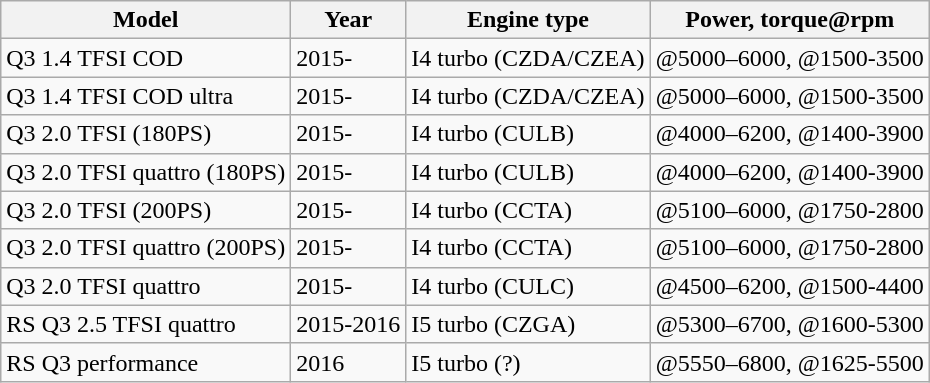<table class="wikitable">
<tr>
<th>Model</th>
<th>Year</th>
<th>Engine type</th>
<th>Power, torque@rpm</th>
</tr>
<tr>
<td>Q3 1.4 TFSI COD</td>
<td>2015-</td>
<td> I4 turbo (CZDA/CZEA)</td>
<td>@5000–6000, @1500-3500</td>
</tr>
<tr>
<td>Q3 1.4 TFSI COD ultra</td>
<td>2015-</td>
<td> I4 turbo (CZDA/CZEA)</td>
<td>@5000–6000, @1500-3500</td>
</tr>
<tr>
<td>Q3 2.0 TFSI (180PS)</td>
<td>2015-</td>
<td> I4 turbo (CULB)</td>
<td>@4000–6200, @1400-3900</td>
</tr>
<tr>
<td>Q3 2.0 TFSI quattro (180PS)</td>
<td>2015-</td>
<td> I4 turbo (CULB)</td>
<td>@4000–6200, @1400-3900</td>
</tr>
<tr>
<td>Q3 2.0 TFSI (200PS)</td>
<td>2015-</td>
<td> I4 turbo (CCTA)</td>
<td>@5100–6000, @1750-2800</td>
</tr>
<tr>
<td>Q3 2.0 TFSI quattro (200PS)</td>
<td>2015-</td>
<td> I4 turbo (CCTA)</td>
<td>@5100–6000, @1750-2800</td>
</tr>
<tr>
<td>Q3 2.0 TFSI quattro</td>
<td>2015-</td>
<td> I4 turbo (CULC)</td>
<td>@4500–6200, @1500-4400</td>
</tr>
<tr>
<td>RS Q3 2.5 TFSI quattro</td>
<td>2015-2016</td>
<td> I5 turbo (CZGA)</td>
<td>@5300–6700, @1600-5300</td>
</tr>
<tr>
<td>RS Q3 performance</td>
<td>2016</td>
<td> I5 turbo (?)</td>
<td>@5550–6800, @1625-5500</td>
</tr>
</table>
